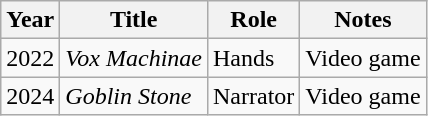<table class="wikitable sortable">
<tr>
<th>Year</th>
<th>Title</th>
<th>Role</th>
<th>Notes</th>
</tr>
<tr>
<td>2022</td>
<td><em>Vox Machinae</em></td>
<td>Hands</td>
<td>Video game</td>
</tr>
<tr>
<td>2024</td>
<td><em>Goblin Stone</em></td>
<td>Narrator</td>
<td>Video game</td>
</tr>
</table>
